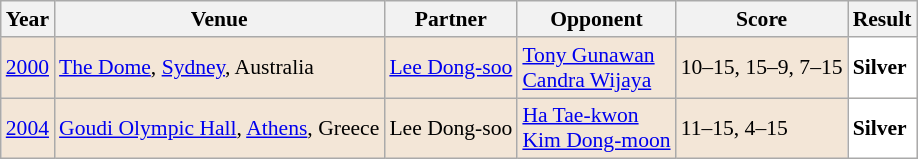<table class="sortable wikitable" style="font-size: 90%;">
<tr>
<th>Year</th>
<th>Venue</th>
<th>Partner</th>
<th>Opponent</th>
<th>Score</th>
<th>Result</th>
</tr>
<tr style="background:#F3E6D7">
<td align="center"><a href='#'>2000</a></td>
<td align="left"><a href='#'>The Dome</a>, <a href='#'>Sydney</a>, Australia</td>
<td align="left"> <a href='#'>Lee Dong-soo</a></td>
<td align="left"> <a href='#'>Tony Gunawan</a> <br>  <a href='#'>Candra Wijaya</a></td>
<td align="left">10–15, 15–9, 7–15</td>
<td style="text-align:left; background:white"> <strong>Silver</strong></td>
</tr>
<tr style="background:#F3E6D7">
<td align="center"><a href='#'>2004</a></td>
<td align="left"><a href='#'>Goudi Olympic Hall</a>, <a href='#'>Athens</a>, Greece</td>
<td align="left"> Lee Dong-soo</td>
<td align="left"> <a href='#'>Ha Tae-kwon</a> <br>  <a href='#'>Kim Dong-moon</a></td>
<td align="left">11–15, 4–15</td>
<td style="text-align:left; background:white"> <strong>Silver</strong></td>
</tr>
</table>
